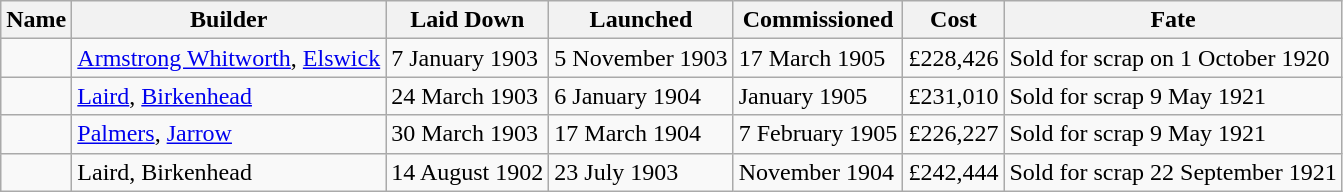<table class="wikitable" border="1">
<tr>
<th>Name</th>
<th>Builder</th>
<th>Laid Down</th>
<th>Launched</th>
<th>Commissioned</th>
<th>Cost</th>
<th>Fate</th>
</tr>
<tr>
<td></td>
<td><a href='#'>Armstrong Whitworth</a>, <a href='#'>Elswick</a></td>
<td>7 January 1903</td>
<td>5 November 1903</td>
<td>17 March 1905</td>
<td>£228,426</td>
<td>Sold for scrap on 1 October 1920</td>
</tr>
<tr>
<td></td>
<td><a href='#'>Laird</a>, <a href='#'>Birkenhead</a></td>
<td>24 March 1903</td>
<td>6 January 1904</td>
<td>January 1905</td>
<td>£231,010</td>
<td>Sold for scrap 9 May 1921</td>
</tr>
<tr>
<td></td>
<td><a href='#'>Palmers</a>, <a href='#'>Jarrow</a></td>
<td>30 March 1903</td>
<td>17 March 1904</td>
<td>7 February 1905</td>
<td>£226,227</td>
<td>Sold for scrap 9 May 1921</td>
</tr>
<tr>
<td></td>
<td>Laird, Birkenhead</td>
<td>14 August 1902</td>
<td>23 July 1903</td>
<td>November 1904</td>
<td>£242,444</td>
<td>Sold for scrap 22 September 1921</td>
</tr>
</table>
